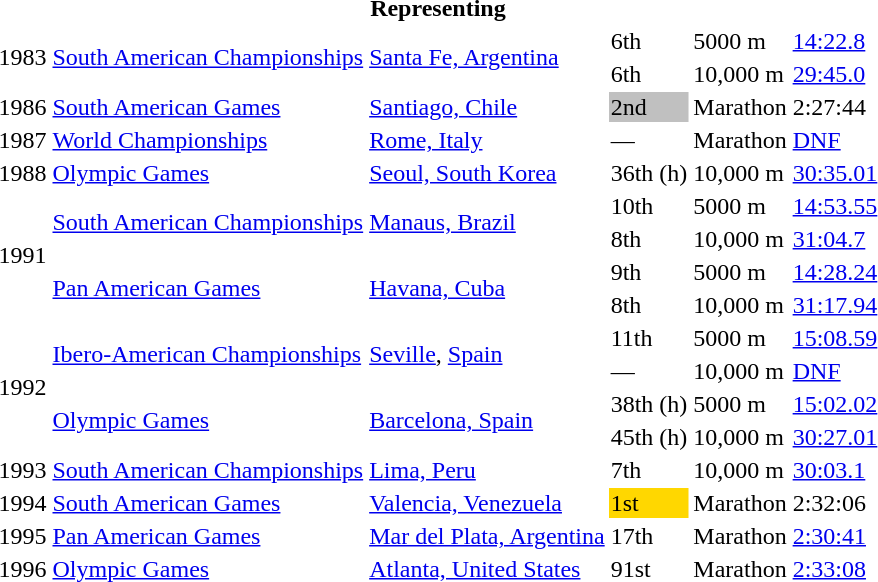<table>
<tr>
<th colspan="6">Representing </th>
</tr>
<tr>
<td rowspan=2>1983</td>
<td rowspan=2><a href='#'>South American Championships</a></td>
<td rowspan=2><a href='#'>Santa Fe, Argentina</a></td>
<td>6th</td>
<td>5000 m</td>
<td><a href='#'>14:22.8</a></td>
</tr>
<tr>
<td>6th</td>
<td>10,000 m</td>
<td><a href='#'>29:45.0</a></td>
</tr>
<tr>
<td>1986</td>
<td><a href='#'>South American Games</a></td>
<td><a href='#'>Santiago, Chile</a></td>
<td bgcolor=silver>2nd</td>
<td>Marathon</td>
<td>2:27:44</td>
</tr>
<tr>
<td>1987</td>
<td><a href='#'>World Championships</a></td>
<td><a href='#'>Rome, Italy</a></td>
<td>—</td>
<td>Marathon</td>
<td><a href='#'>DNF</a></td>
</tr>
<tr>
<td>1988</td>
<td><a href='#'>Olympic Games</a></td>
<td><a href='#'>Seoul, South Korea</a></td>
<td>36th (h)</td>
<td>10,000 m</td>
<td><a href='#'>30:35.01</a></td>
</tr>
<tr>
<td rowspan=4>1991</td>
<td rowspan=2><a href='#'>South American Championships</a></td>
<td rowspan=2><a href='#'>Manaus, Brazil</a></td>
<td>10th</td>
<td>5000 m</td>
<td><a href='#'>14:53.55</a></td>
</tr>
<tr>
<td>8th</td>
<td>10,000 m</td>
<td><a href='#'>31:04.7</a></td>
</tr>
<tr>
<td rowspan=2><a href='#'>Pan American Games</a></td>
<td rowspan=2><a href='#'>Havana, Cuba</a></td>
<td>9th</td>
<td>5000 m</td>
<td><a href='#'>14:28.24</a></td>
</tr>
<tr>
<td>8th</td>
<td>10,000 m</td>
<td><a href='#'>31:17.94</a></td>
</tr>
<tr>
<td rowspan=4>1992</td>
<td rowspan=2><a href='#'>Ibero-American Championships</a></td>
<td rowspan=2><a href='#'>Seville</a>, <a href='#'>Spain</a></td>
<td>11th</td>
<td>5000 m</td>
<td><a href='#'>15:08.59</a></td>
</tr>
<tr>
<td>—</td>
<td>10,000 m</td>
<td><a href='#'>DNF</a></td>
</tr>
<tr>
<td rowspan=2><a href='#'>Olympic Games</a></td>
<td rowspan=2><a href='#'>Barcelona, Spain</a></td>
<td>38th (h)</td>
<td>5000 m</td>
<td><a href='#'>15:02.02</a></td>
</tr>
<tr>
<td>45th (h)</td>
<td>10,000 m</td>
<td><a href='#'>30:27.01</a></td>
</tr>
<tr>
<td>1993</td>
<td><a href='#'>South American Championships</a></td>
<td><a href='#'>Lima, Peru</a></td>
<td>7th</td>
<td>10,000 m</td>
<td><a href='#'>30:03.1</a></td>
</tr>
<tr>
<td>1994</td>
<td><a href='#'>South American Games</a></td>
<td><a href='#'>Valencia, Venezuela</a></td>
<td bgcolor=gold>1st</td>
<td>Marathon</td>
<td>2:32:06</td>
</tr>
<tr>
<td>1995</td>
<td><a href='#'>Pan American Games</a></td>
<td><a href='#'>Mar del Plata, Argentina</a></td>
<td>17th</td>
<td>Marathon</td>
<td><a href='#'>2:30:41</a></td>
</tr>
<tr>
<td>1996</td>
<td><a href='#'>Olympic Games</a></td>
<td><a href='#'>Atlanta, United States</a></td>
<td>91st</td>
<td>Marathon</td>
<td><a href='#'>2:33:08</a></td>
</tr>
</table>
